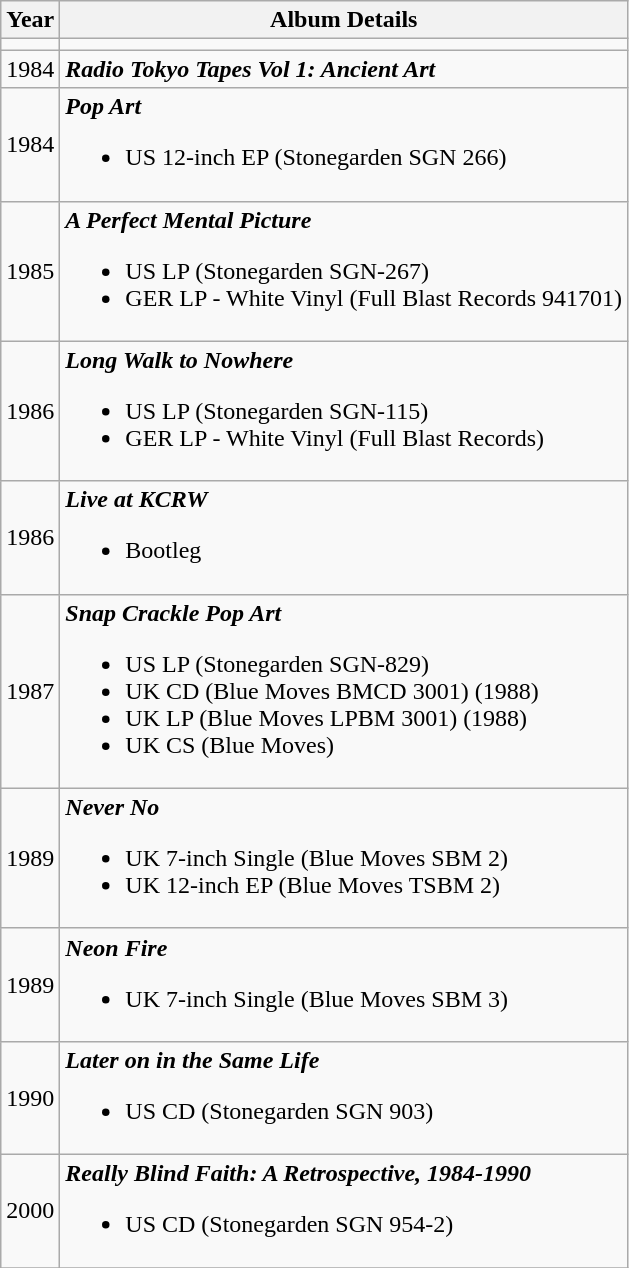<table class="wikitable">
<tr>
<th>Year</th>
<th>Album Details</th>
</tr>
<tr>
<td></td>
</tr>
<tr>
<td>1984</td>
<td><strong><em>Radio Tokyo Tapes Vol 1: Ancient Art</em></strong></td>
</tr>
<tr>
<td>1984</td>
<td><strong><em>Pop Art</em></strong><br><ul><li>US 12-inch EP (Stonegarden SGN 266)</li></ul></td>
</tr>
<tr>
<td>1985</td>
<td><strong><em>A Perfect Mental Picture</em></strong><br><ul><li>US LP (Stonegarden SGN-267)</li><li>GER LP - White Vinyl (Full Blast Records 941701)</li></ul></td>
</tr>
<tr>
<td>1986</td>
<td><strong><em>Long Walk to Nowhere</em></strong><br><ul><li>US LP (Stonegarden SGN-115)</li><li>GER LP - White Vinyl (Full Blast Records)</li></ul></td>
</tr>
<tr>
<td>1986</td>
<td><strong><em>Live at KCRW</em></strong><br><ul><li>Bootleg</li></ul></td>
</tr>
<tr>
<td>1987</td>
<td><strong><em>Snap Crackle Pop Art</em></strong><br><ul><li>US LP (Stonegarden SGN-829)</li><li>UK CD (Blue Moves BMCD 3001) (1988)</li><li>UK LP (Blue Moves LPBM 3001) (1988)</li><li>UK CS (Blue Moves)</li></ul></td>
</tr>
<tr>
<td>1989</td>
<td><strong><em>Never No</em></strong><br><ul><li>UK 7-inch Single (Blue Moves SBM 2)</li><li>UK 12-inch EP (Blue Moves TSBM 2)</li></ul></td>
</tr>
<tr>
<td>1989</td>
<td><strong><em>Neon Fire</em></strong><br><ul><li>UK 7-inch Single (Blue Moves SBM 3)</li></ul></td>
</tr>
<tr>
<td>1990</td>
<td><strong><em>Later on in the Same Life</em></strong><br><ul><li>US CD (Stonegarden SGN 903)</li></ul></td>
</tr>
<tr>
<td>2000</td>
<td><strong><em>Really Blind Faith: A Retrospective, 1984-1990</em></strong><br><ul><li>US CD (Stonegarden SGN 954-2)</li></ul></td>
</tr>
<tr>
</tr>
</table>
